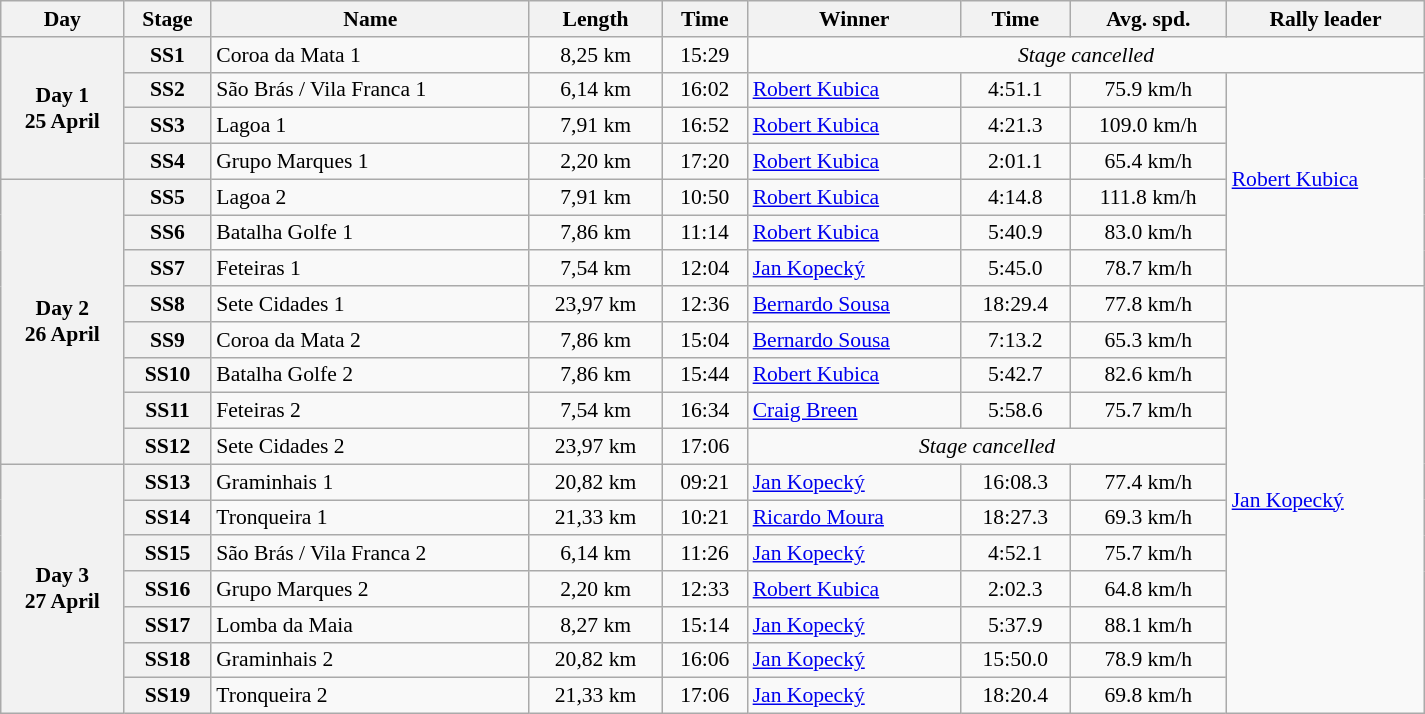<table class="wikitable" width=100% style="text-align: center; font-size: 90%; max-width: 950px;">
<tr>
<th>Day</th>
<th>Stage</th>
<th>Name</th>
<th>Length</th>
<th>Time</th>
<th>Winner</th>
<th>Time</th>
<th>Avg. spd.</th>
<th>Rally leader</th>
</tr>
<tr>
<th rowspan=4>Day 1<br>25 April</th>
<th>SS1</th>
<td align=left>Coroa da Mata 1</td>
<td>8,25 km</td>
<td>15:29</td>
<td colspan="4"><em>Stage cancelled</em></td>
</tr>
<tr>
<th>SS2</th>
<td align=left>São Brás / Vila Franca 1</td>
<td>6,14 km</td>
<td>16:02</td>
<td align=left> <a href='#'>Robert Kubica</a></td>
<td>4:51.1</td>
<td>75.9 km/h</td>
<td align=left rowspan=6> <a href='#'>Robert Kubica</a></td>
</tr>
<tr>
<th>SS3</th>
<td align=left>Lagoa 1</td>
<td>7,91 km</td>
<td>16:52</td>
<td align=left> <a href='#'>Robert Kubica</a></td>
<td>4:21.3</td>
<td>109.0 km/h</td>
</tr>
<tr>
<th>SS4</th>
<td align=left>Grupo Marques 1</td>
<td>2,20 km</td>
<td>17:20</td>
<td align=left> <a href='#'>Robert Kubica</a></td>
<td>2:01.1</td>
<td>65.4 km/h</td>
</tr>
<tr>
<th rowspan=8>Day 2<br>26 April</th>
<th>SS5</th>
<td align=left>Lagoa 2</td>
<td>7,91 km</td>
<td>10:50</td>
<td align=left> <a href='#'>Robert Kubica</a></td>
<td>4:14.8</td>
<td>111.8 km/h</td>
</tr>
<tr>
<th>SS6</th>
<td align=left>Batalha Golfe 1</td>
<td>7,86 km</td>
<td>11:14</td>
<td align=left> <a href='#'>Robert Kubica</a></td>
<td>5:40.9</td>
<td>83.0 km/h</td>
</tr>
<tr>
<th>SS7</th>
<td align=left>Feteiras 1</td>
<td>7,54 km</td>
<td>12:04</td>
<td align=left> <a href='#'>Jan Kopecký</a></td>
<td>5:45.0</td>
<td>78.7 km/h</td>
</tr>
<tr>
<th>SS8</th>
<td align=left>Sete Cidades 1</td>
<td>23,97 km</td>
<td>12:36</td>
<td align=left> <a href='#'>Bernardo Sousa</a></td>
<td>18:29.4</td>
<td>77.8 km/h</td>
<td align=left rowspan=12> <a href='#'>Jan Kopecký</a></td>
</tr>
<tr>
<th>SS9</th>
<td align=left>Coroa da Mata 2</td>
<td>7,86 km</td>
<td>15:04</td>
<td align=left> <a href='#'>Bernardo Sousa</a></td>
<td>7:13.2</td>
<td>65.3 km/h</td>
</tr>
<tr>
<th>SS10</th>
<td align=left>Batalha Golfe 2</td>
<td>7,86 km</td>
<td>15:44</td>
<td align=left> <a href='#'>Robert Kubica</a></td>
<td>5:42.7</td>
<td>82.6 km/h</td>
</tr>
<tr>
<th>SS11</th>
<td align=left>Feteiras 2</td>
<td>7,54 km</td>
<td>16:34</td>
<td align=left> <a href='#'>Craig Breen</a></td>
<td>5:58.6</td>
<td>75.7 km/h</td>
</tr>
<tr>
<th>SS12</th>
<td align=left>Sete Cidades 2</td>
<td>23,97 km</td>
<td>17:06</td>
<td colspan="3"><em>Stage cancelled</em></td>
</tr>
<tr>
<th rowspan=7>Day 3<br>27 April</th>
<th>SS13</th>
<td align=left>Graminhais 1</td>
<td>20,82 km</td>
<td>09:21</td>
<td align=left> <a href='#'>Jan Kopecký</a></td>
<td>16:08.3</td>
<td>77.4 km/h</td>
</tr>
<tr>
<th>SS14</th>
<td align=left>Tronqueira 1</td>
<td>21,33 km</td>
<td>10:21</td>
<td align=left> <a href='#'>Ricardo Moura</a></td>
<td>18:27.3</td>
<td>69.3 km/h</td>
</tr>
<tr>
<th>SS15</th>
<td align=left>São Brás / Vila Franca 2</td>
<td>6,14 km</td>
<td>11:26</td>
<td align=left> <a href='#'>Jan Kopecký</a></td>
<td>4:52.1</td>
<td>75.7 km/h</td>
</tr>
<tr>
<th>SS16</th>
<td align=left>Grupo Marques 2</td>
<td>2,20 km</td>
<td>12:33</td>
<td align=left> <a href='#'>Robert Kubica</a></td>
<td>2:02.3</td>
<td>64.8 km/h</td>
</tr>
<tr>
<th>SS17</th>
<td align=left>Lomba da Maia</td>
<td>8,27 km</td>
<td>15:14</td>
<td align=left> <a href='#'>Jan Kopecký</a></td>
<td>5:37.9</td>
<td>88.1 km/h</td>
</tr>
<tr>
<th>SS18</th>
<td align=left>Graminhais 2</td>
<td>20,82 km</td>
<td>16:06</td>
<td align=left> <a href='#'>Jan Kopecký</a></td>
<td>15:50.0</td>
<td>78.9 km/h</td>
</tr>
<tr>
<th>SS19</th>
<td align=left>Tronqueira 2</td>
<td>21,33 km</td>
<td>17:06</td>
<td align=left> <a href='#'>Jan Kopecký</a></td>
<td>18:20.4</td>
<td>69.8 km/h</td>
</tr>
</table>
